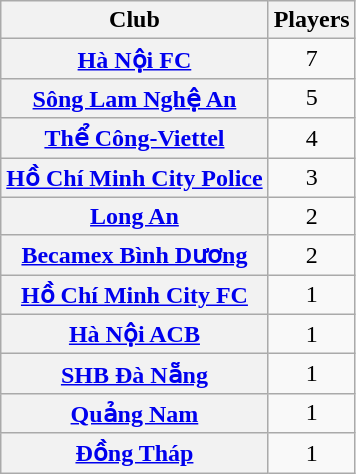<table class="sortable plainrowheaders wikitable">
<tr>
<th scope="col">Club</th>
<th scope="col">Players</th>
</tr>
<tr>
<th scope="row"><a href='#'>Hà Nội FC</a></th>
<td style="text-align: center">7</td>
</tr>
<tr>
<th scope="row"><a href='#'>Sông Lam Nghệ An</a></th>
<td style="text-align: center">5</td>
</tr>
<tr>
<th scope="row"><a href='#'>Thể Công-Viettel</a></th>
<td style="text-align: center">4</td>
</tr>
<tr>
<th scope="row"><a href='#'>Hồ Chí Minh City Police</a></th>
<td style="text-align: center">3</td>
</tr>
<tr>
<th scope="row"><a href='#'>Long An</a></th>
<td style="text-align: center">2</td>
</tr>
<tr>
<th scope="row"><a href='#'>Becamex Bình Dương</a></th>
<td style="text-align: center">2</td>
</tr>
<tr>
<th scope="row"><a href='#'>Hồ Chí Minh City FC</a></th>
<td style="text-align: center">1</td>
</tr>
<tr>
<th scope="row"><a href='#'>Hà Nội ACB</a></th>
<td style="text-align: center">1</td>
</tr>
<tr>
<th scope="row"><a href='#'>SHB Đà Nẵng</a></th>
<td style="text-align: center">1</td>
</tr>
<tr>
<th scope="row"><a href='#'>Quảng Nam</a></th>
<td style="text-align: center">1</td>
</tr>
<tr>
<th scope="row"><a href='#'>Đồng Tháp</a></th>
<td style="text-align: center">1</td>
</tr>
</table>
